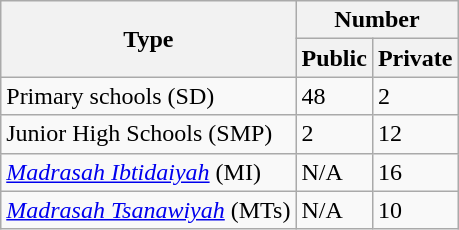<table class="wikitable">
<tr>
<th rowspan="2">Type</th>
<th colspan="2">Number</th>
</tr>
<tr>
<th>Public</th>
<th>Private</th>
</tr>
<tr>
<td>Primary schools (SD)</td>
<td>48</td>
<td>2</td>
</tr>
<tr>
<td>Junior High Schools (SMP)</td>
<td>2</td>
<td>12</td>
</tr>
<tr>
<td><em><a href='#'>Madrasah Ibtidaiyah</a></em> (MI)</td>
<td>N/A</td>
<td>16</td>
</tr>
<tr>
<td><em><a href='#'>Madrasah Tsanawiyah</a></em> (MTs)</td>
<td>N/A</td>
<td>10</td>
</tr>
</table>
